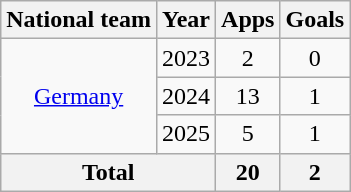<table class="wikitable" style="text-align:center">
<tr>
<th>National team</th>
<th>Year</th>
<th>Apps</th>
<th>Goals</th>
</tr>
<tr>
<td rowspan="3"><a href='#'>Germany</a></td>
<td>2023</td>
<td>2</td>
<td>0</td>
</tr>
<tr>
<td>2024</td>
<td>13</td>
<td>1</td>
</tr>
<tr>
<td>2025</td>
<td>5</td>
<td>1</td>
</tr>
<tr>
<th colspan="2">Total</th>
<th>20</th>
<th>2</th>
</tr>
</table>
